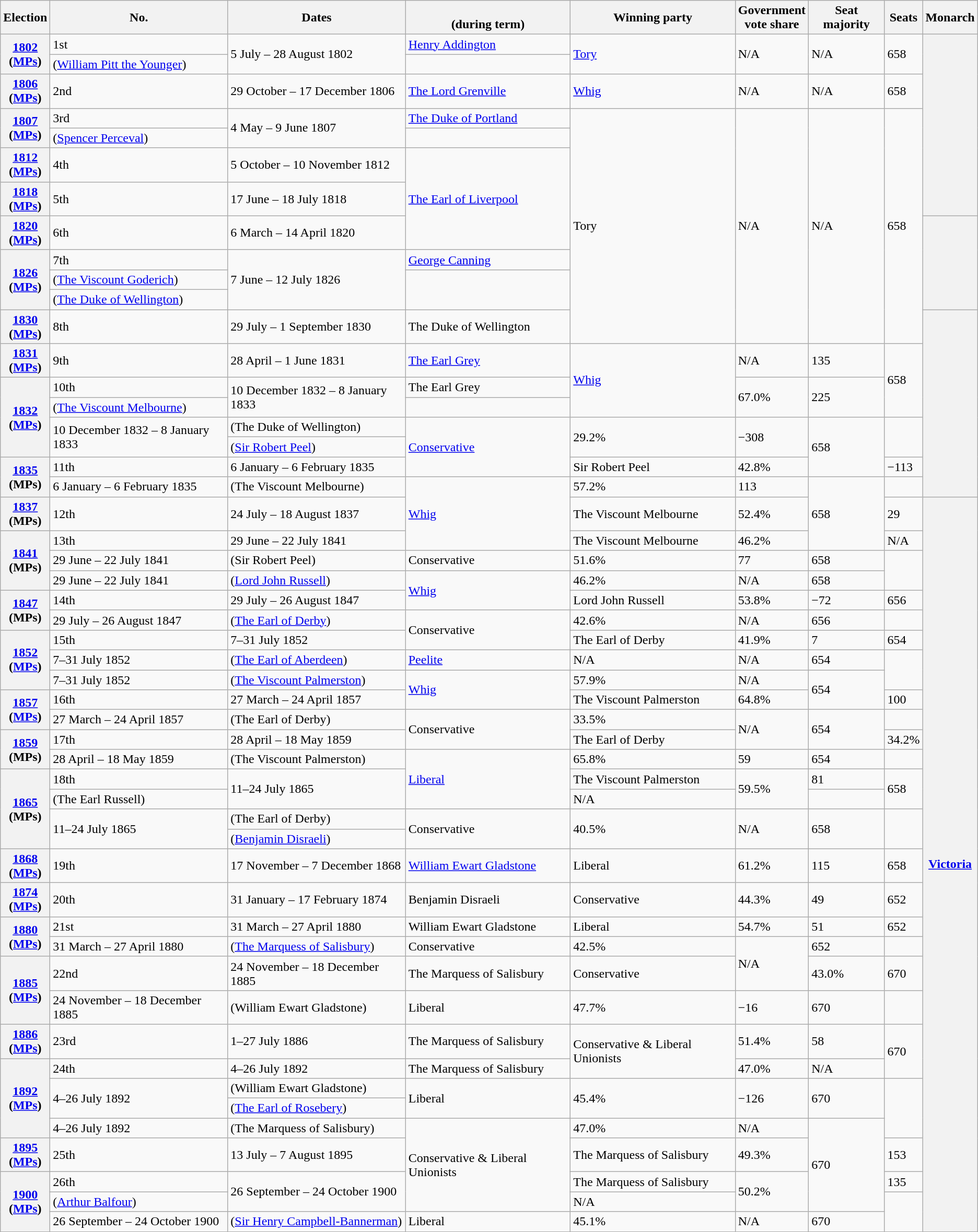<table class="wikitable plainrowheaders sortable">
<tr>
<th>Election</th>
<th>No.</th>
<th>Dates</th>
<th><br>(during term)</th>
<th>Winning party</th>
<th>Government<br>vote share</th>
<th>Seat majority</th>
<th>Seats</th>
<th>Monarch</th>
</tr>
<tr>
<th rowspan="2"><a href='#'>1802</a><br>(<a href='#'>MPs</a>)</th>
<td>1st</td>
<td rowspan="2" >5 July – 28 August 1802</td>
<td><a href='#'>Henry Addington</a></td>
<td rowspan="2" ><a href='#'>Tory</a></td>
<td rowspan="2" >N/A</td>
<td rowspan="2" >N/A</td>
<td rowspan="2" >658</td>
<th rowspan=7 style="font-weight:normal"><strong></strong></th>
</tr>
<tr>
<td>(<a href='#'>William Pitt the Younger</a>)</td>
</tr>
<tr>
<th><a href='#'>1806</a><br>(<a href='#'>MPs</a>)</th>
<td>2nd</td>
<td>29 October – 17 December 1806</td>
<td><a href='#'>The Lord Grenville</a></td>
<td><a href='#'>Whig</a></td>
<td>N/A</td>
<td>N/A</td>
<td>658</td>
</tr>
<tr>
<th rowspan="2"><a href='#'>1807</a><br>(<a href='#'>MPs</a>)</th>
<td>3rd</td>
<td rowspan="2" >4 May – 9 June 1807</td>
<td><a href='#'>The Duke of Portland</a></td>
<td rowspan="9" >Tory</td>
<td rowspan="9" >N/A</td>
<td rowspan="9" >N/A</td>
<td rowspan="9" >658</td>
</tr>
<tr>
<td>(<a href='#'>Spencer Perceval</a>)</td>
</tr>
<tr>
<th><a href='#'>1812</a><br>(<a href='#'>MPs</a>)</th>
<td>4th</td>
<td>5 October – 10 November 1812</td>
<td rowspan="3" ><a href='#'>The Earl of Liverpool</a></td>
</tr>
<tr>
<th><a href='#'>1818</a><br>(<a href='#'>MPs</a>)</th>
<td>5th</td>
<td>17 June – 18 July 1818</td>
</tr>
<tr>
<th><a href='#'>1820</a><br>(<a href='#'>MPs</a>)</th>
<td>6th</td>
<td>6 March – 14 April 1820</td>
<th rowspan="4" style="font-weight:normal"><strong></strong></th>
</tr>
<tr>
<th rowspan="3"><a href='#'>1826</a><br>(<a href='#'>MPs</a>)</th>
<td>7th</td>
<td rowspan="3" >7 June – 12 July 1826</td>
<td><a href='#'>George Canning</a></td>
</tr>
<tr>
<td>(<a href='#'>The Viscount Goderich</a>)</td>
</tr>
<tr>
<td>(<a href='#'>The Duke of Wellington</a>)</td>
</tr>
<tr>
<th><a href='#'>1830</a><br>(<a href='#'>MPs</a>)</th>
<td>8th</td>
<td>29 July – 1 September 1830</td>
<td>The Duke of Wellington</td>
<th rowspan="8" style="font-weight:normal"><strong></strong></th>
</tr>
<tr>
<th><a href='#'>1831</a><br>(<a href='#'>MPs</a>)</th>
<td>9th</td>
<td>28 April – 1 June 1831</td>
<td><a href='#'>The Earl Grey</a></td>
<td rowspan="3" ><a href='#'>Whig</a></td>
<td>N/A</td>
<td>135</td>
<td rowspan="3" >658</td>
</tr>
<tr>
<th rowspan="4"><a href='#'>1832</a><br>(<a href='#'>MPs</a>)</th>
<td>10th</td>
<td rowspan="2" >10 December 1832 – 8 January 1833</td>
<td>The Earl Grey</td>
<td rowspan="2" >67.0%</td>
<td rowspan="2" >225</td>
</tr>
<tr>
<td>(<a href='#'>The Viscount Melbourne</a>)</td>
</tr>
<tr>
<td rowspan="2" >10 December 1832 – 8 January 1833</td>
<td>(The Duke of Wellington)</td>
<td rowspan="3" ><a href='#'>Conservative</a></td>
<td rowspan="2" >29.2%</td>
<td rowspan="2" >−308</td>
<td rowspan="3" >658</td>
</tr>
<tr>
<td>(<a href='#'>Sir Robert Peel</a>)</td>
</tr>
<tr>
<th rowspan="2"><a href='#'>1835</a><br>(MPs)</th>
<td>11th</td>
<td>6 January – 6 February 1835</td>
<td>Sir Robert Peel</td>
<td>42.8%</td>
<td>−113</td>
</tr>
<tr>
<td>6 January – 6 February 1835</td>
<td>(The Viscount Melbourne)</td>
<td rowspan="3" ><a href='#'>Whig</a></td>
<td>57.2%</td>
<td>113</td>
<td rowspan="3" >658</td>
</tr>
<tr>
<th><a href='#'>1837</a><br>(MPs)</th>
<td>12th</td>
<td>24 July – 18 August 1837</td>
<td>The Viscount Melbourne</td>
<td>52.4%</td>
<td>29</td>
<th rowspan="32" style="font-weight:normal"><strong><a href='#'>Victoria</a></strong></th>
</tr>
<tr>
<th rowspan="3"><a href='#'>1841</a><br>(MPs)</th>
<td>13th</td>
<td>29 June – 22 July 1841</td>
<td>The Viscount Melbourne</td>
<td>46.2%</td>
<td>N/A</td>
</tr>
<tr>
<td>29 June – 22 July 1841</td>
<td>(Sir Robert Peel)</td>
<td>Conservative</td>
<td>51.6%</td>
<td>77</td>
<td>658</td>
</tr>
<tr>
<td>29 June – 22 July 1841</td>
<td>(<a href='#'>Lord John Russell</a>)</td>
<td rowspan="2" ><a href='#'>Whig</a></td>
<td>46.2%</td>
<td>N/A</td>
<td>658</td>
</tr>
<tr>
<th rowspan="2"><a href='#'>1847</a><br>(MPs)</th>
<td>14th</td>
<td>29 July – 26 August 1847</td>
<td>Lord John Russell</td>
<td>53.8%</td>
<td>−72</td>
<td>656</td>
</tr>
<tr>
<td>29 July – 26 August 1847</td>
<td>(<a href='#'>The Earl of Derby</a>)</td>
<td rowspan="2" >Conservative</td>
<td>42.6%</td>
<td>N/A</td>
<td>656</td>
</tr>
<tr>
<th rowspan="3"><a href='#'>1852</a><br>(<a href='#'>MPs</a>)</th>
<td>15th</td>
<td>7–31 July 1852</td>
<td>The Earl of Derby</td>
<td>41.9%</td>
<td>7</td>
<td>654</td>
</tr>
<tr>
<td>7–31 July 1852</td>
<td>(<a href='#'>The Earl of Aberdeen</a>)</td>
<td><a href='#'>Peelite</a></td>
<td>N/A</td>
<td>N/A</td>
<td>654</td>
</tr>
<tr>
<td>7–31 July 1852</td>
<td>(<a href='#'>The Viscount Palmerston</a>)</td>
<td rowspan="2" ><a href='#'>Whig</a></td>
<td>57.9%</td>
<td>N/A</td>
<td rowspan="2" >654</td>
</tr>
<tr>
<th rowspan="2"><a href='#'>1857</a><br>(<a href='#'>MPs</a>)</th>
<td>16th</td>
<td>27 March – 24 April 1857</td>
<td>The Viscount Palmerston</td>
<td>64.8%</td>
<td>100</td>
</tr>
<tr>
<td>27 March – 24 April 1857</td>
<td>(The Earl of Derby)</td>
<td rowspan="2" >Conservative</td>
<td>33.5%</td>
<td rowspan="2" >N/A</td>
<td rowspan="2" >654</td>
</tr>
<tr>
<th rowspan="2"><a href='#'>1859</a><br>(MPs)</th>
<td>17th</td>
<td>28 April – 18 May 1859</td>
<td>The Earl of Derby</td>
<td>34.2%</td>
</tr>
<tr>
<td>28 April – 18 May 1859</td>
<td>(The Viscount Palmerston)</td>
<td rowspan="3" ><a href='#'>Liberal</a></td>
<td>65.8%</td>
<td>59</td>
<td>654</td>
</tr>
<tr>
<th rowspan="4"><a href='#'>1865</a><br>(MPs)</th>
<td>18th</td>
<td rowspan="2" >11–24 July 1865</td>
<td>The Viscount Palmerston</td>
<td rowspan="2" >59.5%</td>
<td>81</td>
<td rowspan="2" >658</td>
</tr>
<tr>
<td>(The Earl Russell)</td>
<td>N/A</td>
</tr>
<tr>
<td rowspan="2" >11–24 July 1865</td>
<td>(The Earl of Derby)</td>
<td rowspan="2" >Conservative</td>
<td rowspan="2" >40.5%</td>
<td rowspan="2" >N/A</td>
<td rowspan="2" >658</td>
</tr>
<tr>
<td>(<a href='#'>Benjamin Disraeli</a>)</td>
</tr>
<tr>
<th><a href='#'>1868</a><br>(<a href='#'>MPs</a>)</th>
<td>19th</td>
<td>17 November – 7 December 1868</td>
<td><a href='#'>William Ewart Gladstone</a></td>
<td>Liberal</td>
<td>61.2%</td>
<td>115</td>
<td>658</td>
</tr>
<tr>
<th><a href='#'>1874</a><br>(<a href='#'>MPs</a>)</th>
<td>20th</td>
<td>31 January – 17 February 1874</td>
<td>Benjamin Disraeli</td>
<td>Conservative</td>
<td>44.3%</td>
<td>49</td>
<td>652</td>
</tr>
<tr>
<th rowspan="2"><a href='#'>1880</a><br>(<a href='#'>MPs</a>)</th>
<td>21st</td>
<td>31 March – 27 April 1880</td>
<td>William Ewart Gladstone</td>
<td>Liberal</td>
<td>54.7%</td>
<td>51</td>
<td>652</td>
</tr>
<tr>
<td>31 March – 27 April 1880</td>
<td>(<a href='#'>The Marquess of Salisbury</a>)</td>
<td>Conservative</td>
<td>42.5%</td>
<td rowspan="2" >N/A</td>
<td>652</td>
</tr>
<tr>
<th rowspan="2"><a href='#'>1885</a><br>(<a href='#'>MPs</a>)</th>
<td>22nd</td>
<td>24 November – 18 December 1885</td>
<td>The Marquess of Salisbury</td>
<td>Conservative</td>
<td>43.0%</td>
<td>670</td>
</tr>
<tr>
<td>24 November – 18 December 1885</td>
<td>(William Ewart Gladstone)</td>
<td>Liberal</td>
<td>47.7%</td>
<td>−16</td>
<td>670</td>
</tr>
<tr>
<th><a href='#'>1886</a><br>(<a href='#'>MPs</a>)</th>
<td>23rd</td>
<td>1–27 July 1886</td>
<td>The Marquess of Salisbury</td>
<td rowspan="2" >Conservative & Liberal Unionists</td>
<td>51.4%</td>
<td>58</td>
<td rowspan="2" >670</td>
</tr>
<tr>
<th rowspan="4"><a href='#'>1892</a><br>(<a href='#'>MPs</a>)</th>
<td>24th</td>
<td>4–26 July 1892</td>
<td>The Marquess of Salisbury</td>
<td>47.0%</td>
<td>N/A</td>
</tr>
<tr>
<td rowspan="2" >4–26 July 1892</td>
<td>(William Ewart Gladstone)</td>
<td rowspan="2" >Liberal</td>
<td rowspan="2" >45.4%</td>
<td rowspan="2" >−126</td>
<td rowspan="2" >670</td>
</tr>
<tr>
<td>(<a href='#'>The Earl of Rosebery</a>)</td>
</tr>
<tr>
<td>4–26 July 1892</td>
<td>(The Marquess of Salisbury)</td>
<td rowspan="4" >Conservative & Liberal Unionists</td>
<td>47.0%</td>
<td>N/A</td>
<td rowspan="4" >670</td>
</tr>
<tr>
<th><a href='#'>1895</a><br>(<a href='#'>MPs</a>)</th>
<td>25th</td>
<td>13 July – 7 August 1895</td>
<td>The Marquess of Salisbury</td>
<td>49.3%</td>
<td>153</td>
</tr>
<tr>
<th rowspan="3"><a href='#'>1900</a><br>(<a href='#'>MPs</a>)</th>
<td>26th</td>
<td rowspan="2" >26 September – 24 October 1900</td>
<td>The Marquess of Salisbury</td>
<td rowspan="2" >50.2%</td>
<td>135</td>
</tr>
<tr>
<td>(<a href='#'>Arthur Balfour</a>)</td>
<td>N/A</td>
</tr>
<tr>
<td>26 September – 24 October 1900</td>
<td>(<a href='#'>Sir Henry Campbell-Bannerman</a>)</td>
<td>Liberal</td>
<td>45.1%</td>
<td>N/A</td>
<td>670</td>
</tr>
</table>
